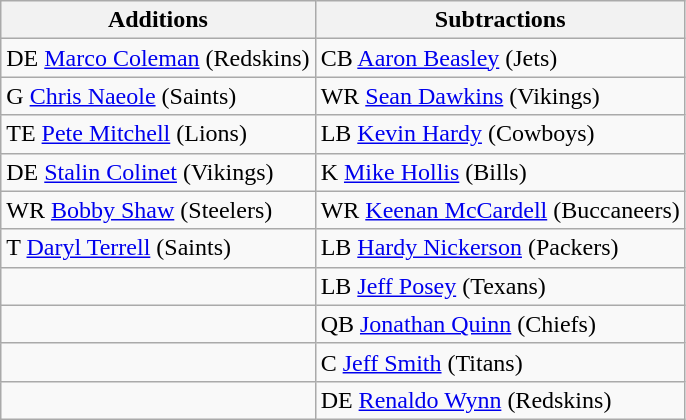<table class="wikitable">
<tr>
<th>Additions</th>
<th>Subtractions</th>
</tr>
<tr>
<td>DE <a href='#'>Marco Coleman</a> (Redskins)</td>
<td>CB <a href='#'>Aaron Beasley</a> (Jets)</td>
</tr>
<tr>
<td>G <a href='#'>Chris Naeole</a> (Saints)</td>
<td>WR <a href='#'>Sean Dawkins</a> (Vikings)</td>
</tr>
<tr>
<td>TE <a href='#'>Pete Mitchell</a> (Lions)</td>
<td>LB <a href='#'>Kevin Hardy</a> (Cowboys)</td>
</tr>
<tr>
<td>DE <a href='#'>Stalin Colinet</a> (Vikings)</td>
<td>K <a href='#'>Mike Hollis</a> (Bills)</td>
</tr>
<tr>
<td>WR <a href='#'>Bobby Shaw</a> (Steelers)</td>
<td>WR <a href='#'>Keenan McCardell</a> (Buccaneers)</td>
</tr>
<tr>
<td>T <a href='#'>Daryl Terrell</a> (Saints)</td>
<td>LB <a href='#'>Hardy Nickerson</a> (Packers)</td>
</tr>
<tr>
<td></td>
<td>LB <a href='#'>Jeff Posey</a> (Texans)</td>
</tr>
<tr>
<td></td>
<td>QB <a href='#'>Jonathan Quinn</a> (Chiefs)</td>
</tr>
<tr>
<td></td>
<td>C <a href='#'>Jeff Smith</a> (Titans)</td>
</tr>
<tr>
<td></td>
<td>DE <a href='#'>Renaldo Wynn</a> (Redskins)</td>
</tr>
</table>
